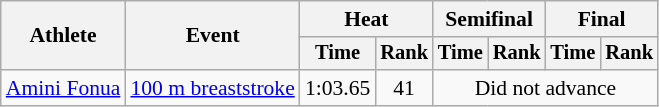<table class="wikitable" style="font-size:90%">
<tr>
<th rowspan="2">Athlete</th>
<th rowspan="2">Event</th>
<th colspan="2">Heat</th>
<th colspan="2">Semifinal</th>
<th colspan="2">Final</th>
</tr>
<tr style="font-size:95%">
<th>Time</th>
<th>Rank</th>
<th>Time</th>
<th>Rank</th>
<th>Time</th>
<th>Rank</th>
</tr>
<tr align="center">
<td align="left"><a href='#'>Amini Fonua</a></td>
<td align="left"><a href='#'>100 m breaststroke</a></td>
<td>1:03.65</td>
<td>41</td>
<td colspan="4">Did not advance</td>
</tr>
</table>
